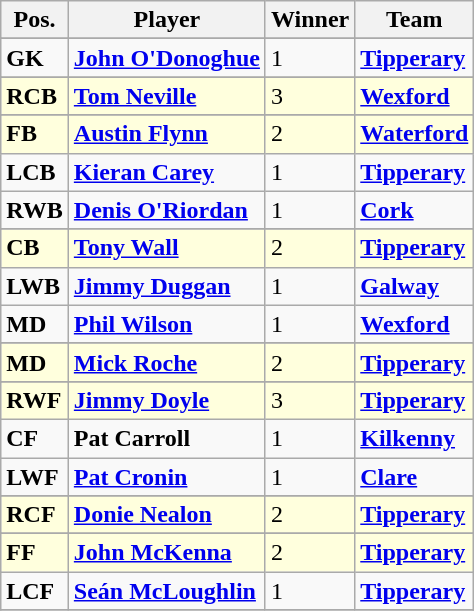<table class="wikitable">
<tr>
<th>Pos.</th>
<th>Player</th>
<th>Winner</th>
<th>Team</th>
</tr>
<tr>
</tr>
<tr>
<td><strong>GK</strong></td>
<td> <strong><a href='#'>John O'Donoghue</a></strong></td>
<td>1</td>
<td><strong><a href='#'>Tipperary</a></strong></td>
</tr>
<tr>
</tr>
<tr bgcolor=#FFFFDD>
<td><strong>RCB</strong></td>
<td> <strong><a href='#'>Tom Neville</a></strong></td>
<td>3</td>
<td><strong><a href='#'>Wexford</a></strong></td>
</tr>
<tr>
</tr>
<tr bgcolor=#FFFFDD>
<td><strong>FB</strong></td>
<td> <strong><a href='#'>Austin Flynn</a></strong></td>
<td>2</td>
<td><strong><a href='#'>Waterford</a></strong></td>
</tr>
<tr>
<td><strong>LCB</strong></td>
<td> <strong><a href='#'>Kieran Carey</a></strong></td>
<td>1</td>
<td><strong><a href='#'>Tipperary</a></strong></td>
</tr>
<tr>
<td><strong>RWB</strong></td>
<td> <strong><a href='#'>Denis O'Riordan</a></strong></td>
<td>1</td>
<td><strong><a href='#'>Cork</a></strong></td>
</tr>
<tr>
</tr>
<tr bgcolor=#FFFFDD>
<td><strong>CB</strong></td>
<td> <strong><a href='#'>Tony Wall</a></strong></td>
<td>2</td>
<td><strong><a href='#'>Tipperary</a></strong></td>
</tr>
<tr>
<td><strong>LWB</strong></td>
<td> <strong><a href='#'>Jimmy Duggan</a></strong></td>
<td>1</td>
<td><strong><a href='#'>Galway</a></strong></td>
</tr>
<tr>
<td><strong>MD</strong></td>
<td> <strong><a href='#'>Phil Wilson</a></strong></td>
<td>1</td>
<td><strong><a href='#'>Wexford</a></strong></td>
</tr>
<tr>
</tr>
<tr bgcolor=#FFFFDD>
<td><strong>MD</strong></td>
<td> <strong><a href='#'>Mick Roche</a></strong></td>
<td>2</td>
<td><strong><a href='#'>Tipperary</a></strong></td>
</tr>
<tr>
</tr>
<tr bgcolor=#FFFFDD>
<td><strong>RWF</strong></td>
<td> <strong><a href='#'>Jimmy Doyle</a></strong></td>
<td>3</td>
<td><strong><a href='#'>Tipperary</a></strong></td>
</tr>
<tr>
<td><strong>CF</strong></td>
<td> <strong>Pat Carroll</strong></td>
<td>1</td>
<td><strong><a href='#'>Kilkenny</a></strong></td>
</tr>
<tr>
<td><strong>LWF</strong></td>
<td> <strong><a href='#'>Pat Cronin</a></strong></td>
<td>1</td>
<td><strong><a href='#'>Clare</a></strong></td>
</tr>
<tr>
</tr>
<tr bgcolor=#FFFFDD>
<td><strong>RCF</strong></td>
<td> <strong><a href='#'>Donie Nealon</a></strong></td>
<td>2</td>
<td><strong><a href='#'>Tipperary</a></strong></td>
</tr>
<tr>
</tr>
<tr bgcolor=#FFFFDD>
<td><strong>FF</strong></td>
<td> <strong><a href='#'>John McKenna</a></strong></td>
<td>2</td>
<td><strong><a href='#'>Tipperary</a></strong></td>
</tr>
<tr>
<td><strong>LCF</strong></td>
<td> <strong><a href='#'>Seán McLoughlin</a></strong></td>
<td>1</td>
<td><strong><a href='#'>Tipperary</a></strong></td>
</tr>
<tr>
</tr>
</table>
